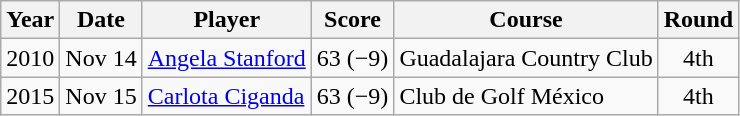<table class="wikitable">
<tr>
<th>Year</th>
<th>Date</th>
<th>Player</th>
<th>Score</th>
<th>Course</th>
<th>Round</th>
</tr>
<tr>
<td>2010</td>
<td>Nov 14</td>
<td> <a href='#'>Angela Stanford</a></td>
<td>63 (−9)</td>
<td>Guadalajara Country Club</td>
<td align=center>4th</td>
</tr>
<tr>
<td>2015</td>
<td>Nov 15</td>
<td> <a href='#'>Carlota Ciganda</a></td>
<td>63 (−9)</td>
<td>Club de Golf México</td>
<td align=center>4th</td>
</tr>
</table>
